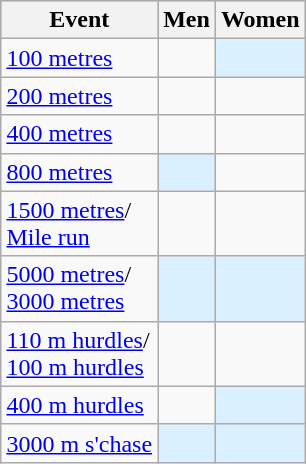<table class=wikitable style="margin: 1em auto 1em auto">
<tr style="background:#a5d9ff;">
<th>Event</th>
<th>Men</th>
<th>Women</th>
</tr>
<tr>
<td><a href='#'>100 metres</a></td>
<td></td>
<td style="background:#daefff;"></td>
</tr>
<tr>
<td><a href='#'>200 metres</a></td>
<td></td>
<td></td>
</tr>
<tr>
<td><a href='#'>400 metres</a></td>
<td></td>
<td></td>
</tr>
<tr>
<td><a href='#'>800 metres</a></td>
<td style="background:#daefff;"></td>
<td></td>
</tr>
<tr>
<td><a href='#'>1500 metres</a>/<br><a href='#'>Mile run</a></td>
<td></td>
<td></td>
</tr>
<tr>
<td><a href='#'>5000 metres</a>/<br><a href='#'>3000 metres</a></td>
<td style="background:#daefff;"></td>
<td style="background:#daefff;"></td>
</tr>
<tr>
<td><a href='#'>110 m hurdles</a>/<br><a href='#'>100 m hurdles</a></td>
<td></td>
<td></td>
</tr>
<tr>
<td><a href='#'>400 m hurdles</a></td>
<td></td>
<td style="background:#daefff;"></td>
</tr>
<tr>
<td><a href='#'>3000 m s'chase</a></td>
<td style="background:#daefff;"></td>
<td style="background:#daefff;"></td>
</tr>
</table>
